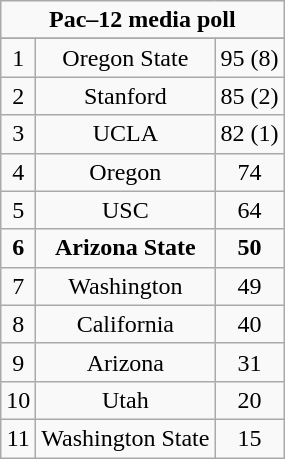<table class="wikitable" style="display: inline-table;">
<tr>
<td align="center" Colspan="3"><strong>Pac–12 media poll</strong></td>
</tr>
<tr align="center">
</tr>
<tr align="center">
<td>1</td>
<td>Oregon State</td>
<td>95 (8)</td>
</tr>
<tr align="center">
<td>2</td>
<td>Stanford</td>
<td>85 (2)</td>
</tr>
<tr align="center">
<td>3</td>
<td>UCLA</td>
<td>82 (1)</td>
</tr>
<tr align="center">
<td>4</td>
<td>Oregon</td>
<td>74</td>
</tr>
<tr align="center">
<td>5</td>
<td>USC</td>
<td>64</td>
</tr>
<tr align="center">
<td><strong>6</strong></td>
<td><strong>Arizona State</strong></td>
<td><strong>50</strong></td>
</tr>
<tr align="center">
<td>7</td>
<td>Washington</td>
<td>49</td>
</tr>
<tr align="center">
<td>8</td>
<td>California</td>
<td>40</td>
</tr>
<tr align="center">
<td>9</td>
<td>Arizona</td>
<td>31</td>
</tr>
<tr align="center">
<td>10</td>
<td>Utah</td>
<td>20</td>
</tr>
<tr align="center">
<td>11</td>
<td>Washington State</td>
<td>15</td>
</tr>
</table>
